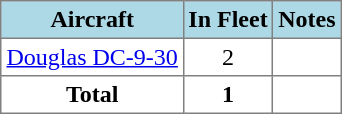<table class="toccolours" border="1" cellpadding="3" style="margin:1em auto; white-space:nowrap; border-collapse:collapse">
<tr bgcolor=lightblue>
<th>Aircraft</th>
<th>In Fleet</th>
<th>Notes</th>
</tr>
<tr>
<td><a href='#'>Douglas DC-9-30</a></td>
<td align="center">2</td>
<td></td>
</tr>
<tr>
<th>Total</th>
<th>1</th>
<th></th>
</tr>
</table>
